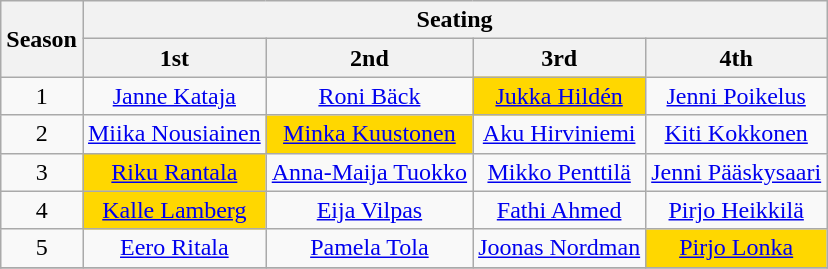<table Class="wikitable" style="text-align: center">
<tr>
<th Rowspan="2">Season</th>
<th Colspan="4">Seating</th>
</tr>
<tr>
<th>1st</th>
<th>2nd</th>
<th>3rd</th>
<th>4th</th>
</tr>
<tr>
<td>1</td>
<td><a href='#'>Janne Kataja</a></td>
<td><a href='#'>Roni Bäck</a></td>
<td Style="background-color:gold"><a href='#'>Jukka Hildén</a> </td>
<td><a href='#'>Jenni Poikelus</a></td>
</tr>
<tr>
<td>2</td>
<td><a href='#'>Miika Nousiainen</a></td>
<td Style="background-color:gold"><a href='#'>Minka Kuustonen</a> </td>
<td><a href='#'>Aku Hirviniemi</a></td>
<td><a href='#'>Kiti Kokkonen</a></td>
</tr>
<tr>
<td>3</td>
<td Style="background-color:gold"><a href='#'>Riku Rantala</a> </td>
<td><a href='#'>Anna-Maija Tuokko</a></td>
<td><a href='#'>Mikko Penttilä</a></td>
<td><a href='#'>Jenni Pääskysaari</a></td>
</tr>
<tr>
<td>4</td>
<td Style="background-color:gold"><a href='#'>Kalle Lamberg</a> </td>
<td><a href='#'>Eija Vilpas</a></td>
<td><a href='#'>Fathi Ahmed</a></td>
<td><a href='#'>Pirjo Heikkilä</a></td>
</tr>
<tr>
<td>5</td>
<td><a href='#'>Eero Ritala</a></td>
<td><a href='#'>Pamela Tola</a></td>
<td><a href='#'>Joonas Nordman</a></td>
<td Style="background-color:gold"><a href='#'>Pirjo Lonka</a> </td>
</tr>
<tr>
</tr>
</table>
